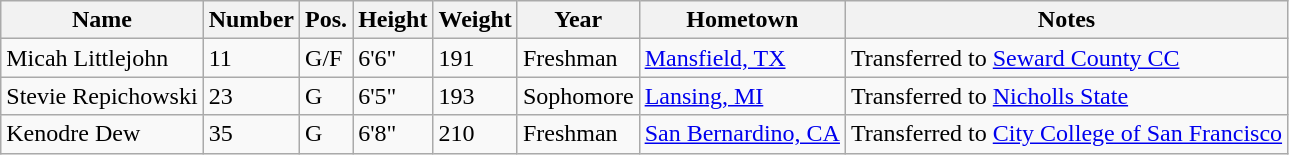<table class="wikitable sortable" border="1">
<tr>
<th>Name</th>
<th>Number</th>
<th>Pos.</th>
<th>Height</th>
<th>Weight</th>
<th>Year</th>
<th>Hometown</th>
<th class="unsortable">Notes</th>
</tr>
<tr>
<td>Micah Littlejohn</td>
<td>11</td>
<td>G/F</td>
<td>6'6"</td>
<td>191</td>
<td>Freshman</td>
<td><a href='#'>Mansfield, TX</a></td>
<td>Transferred to <a href='#'>Seward County CC</a></td>
</tr>
<tr>
<td>Stevie Repichowski</td>
<td>23</td>
<td>G</td>
<td>6'5"</td>
<td>193</td>
<td>Sophomore</td>
<td><a href='#'>Lansing, MI</a></td>
<td>Transferred to <a href='#'>Nicholls State</a></td>
</tr>
<tr>
<td>Kenodre Dew</td>
<td>35</td>
<td>G</td>
<td>6'8"</td>
<td>210</td>
<td>Freshman</td>
<td><a href='#'>San Bernardino, CA</a></td>
<td>Transferred to <a href='#'>City College of San Francisco</a></td>
</tr>
</table>
